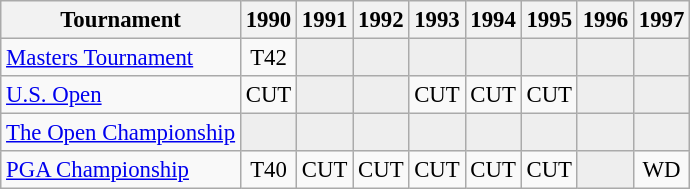<table class="wikitable" style="font-size:95%;text-align:center;">
<tr>
<th>Tournament</th>
<th>1990</th>
<th>1991</th>
<th>1992</th>
<th>1993</th>
<th>1994</th>
<th>1995</th>
<th>1996</th>
<th>1997</th>
</tr>
<tr>
<td align=left><a href='#'>Masters Tournament</a></td>
<td>T42</td>
<td style="background:#eeeeee;"></td>
<td style="background:#eeeeee;"></td>
<td style="background:#eeeeee;"></td>
<td style="background:#eeeeee;"></td>
<td style="background:#eeeeee;"></td>
<td style="background:#eeeeee;"></td>
<td style="background:#eeeeee;"></td>
</tr>
<tr>
<td align=left><a href='#'>U.S. Open</a></td>
<td>CUT</td>
<td style="background:#eeeeee;"></td>
<td style="background:#eeeeee;"></td>
<td>CUT</td>
<td>CUT</td>
<td>CUT</td>
<td style="background:#eeeeee;"></td>
<td style="background:#eeeeee;"></td>
</tr>
<tr>
<td align=left><a href='#'>The Open Championship</a></td>
<td style="background:#eeeeee;"></td>
<td style="background:#eeeeee;"></td>
<td style="background:#eeeeee;"></td>
<td style="background:#eeeeee;"></td>
<td style="background:#eeeeee;"></td>
<td style="background:#eeeeee;"></td>
<td style="background:#eeeeee;"></td>
<td style="background:#eeeeee;"></td>
</tr>
<tr>
<td align=left><a href='#'>PGA Championship</a></td>
<td>T40</td>
<td>CUT</td>
<td>CUT</td>
<td>CUT</td>
<td>CUT</td>
<td>CUT</td>
<td style="background:#eeeeee;"></td>
<td>WD</td>
</tr>
</table>
